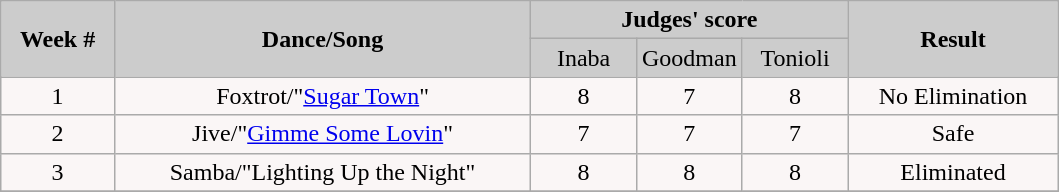<table class="wikitable">
<tr style="text-align:center; text-align:center; background:#ccc;">
<td rowspan="2"><strong>Week #</strong></td>
<td rowspan="2"><strong>Dance/Song</strong></td>
<td colspan="3"><strong>Judges' score</strong></td>
<td rowspan="2"><strong>Result</strong></td>
</tr>
<tr style="text-align:center; background:#ccc;">
<td style="width:10%; ">Inaba</td>
<td style="width:10%; ">Goodman</td>
<td style="width:10%; ">Tonioli</td>
</tr>
<tr>
<td style="text-align:center; background:#faf6f6;">1</td>
<td style="text-align:center; background:#faf6f6;">Foxtrot/"<a href='#'>Sugar Town</a>"</td>
<td style="text-align:center; background:#faf6f6;">8</td>
<td style="text-align:center; background:#faf6f6;">7</td>
<td style="text-align:center; background:#faf6f6;">8</td>
<td style="text-align:center; background:#faf6f6;">No Elimination</td>
</tr>
<tr style="text-align:center; background:#faf6f6;">
<td>2</td>
<td>Jive/"<a href='#'>Gimme Some Lovin</a>"</td>
<td>7</td>
<td>7</td>
<td>7</td>
<td>Safe</td>
</tr>
<tr>
<td style="text-align:center; background:#faf6f6;">3</td>
<td style="text-align:center; background:#faf6f6;">Samba/"Lighting Up the Night"</td>
<td style="text-align:center; background:#faf6f6;">8</td>
<td style="text-align:center; background:#faf6f6;">8</td>
<td style="text-align:center; background:#faf6f6;">8</td>
<td style="text-align:center; background:#faf6f6;">Eliminated</td>
</tr>
<tr style="text-align:center; background:#faf6f6;">
</tr>
</table>
